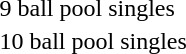<table>
<tr>
<td rowspan=2>9 ball pool singles</td>
<td rowspan=2></td>
<td rowspan=2></td>
<td></td>
</tr>
<tr>
<td></td>
</tr>
<tr>
<td rowspan=2>10 ball pool singles</td>
<td rowspan=2></td>
<td rowspan=2></td>
<td></td>
</tr>
<tr>
<td></td>
</tr>
</table>
